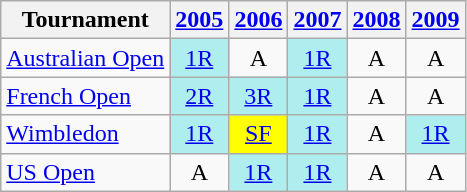<table class="wikitable">
<tr>
<th>Tournament</th>
<th><a href='#'>2005</a></th>
<th><a href='#'>2006</a></th>
<th><a href='#'>2007</a></th>
<th><a href='#'>2008</a></th>
<th><a href='#'>2009</a></th>
</tr>
<tr>
<td><a href='#'>Australian Open</a></td>
<td align="center" style="background:#afeeee;"><a href='#'>1R</a></td>
<td align="center">A</td>
<td align="center" style="background:#afeeee;"><a href='#'>1R</a></td>
<td align="center">A</td>
<td align="center">A</td>
</tr>
<tr>
<td><a href='#'>French Open</a></td>
<td align="center" style="background:#afeeee;"><a href='#'>2R</a></td>
<td align="center" style="background:#afeeee;"><a href='#'>3R</a></td>
<td align="center" style="background:#afeeee;"><a href='#'>1R</a></td>
<td align="center">A</td>
<td align="center">A</td>
</tr>
<tr>
<td><a href='#'>Wimbledon</a></td>
<td align="center" style="background:#afeeee;"><a href='#'>1R</a></td>
<td align="center" bgcolor=yellow><a href='#'>SF</a></td>
<td align="center" style="background:#afeeee;"><a href='#'>1R</a></td>
<td align="center">A</td>
<td align="center" style="background:#afeeee;"><a href='#'>1R</a></td>
</tr>
<tr>
<td><a href='#'>US Open</a></td>
<td align="center">A</td>
<td align="center" style="background:#afeeee;"><a href='#'>1R</a></td>
<td align="center" style="background:#afeeee;"><a href='#'>1R</a></td>
<td align="center">A</td>
<td align="center">A</td>
</tr>
</table>
